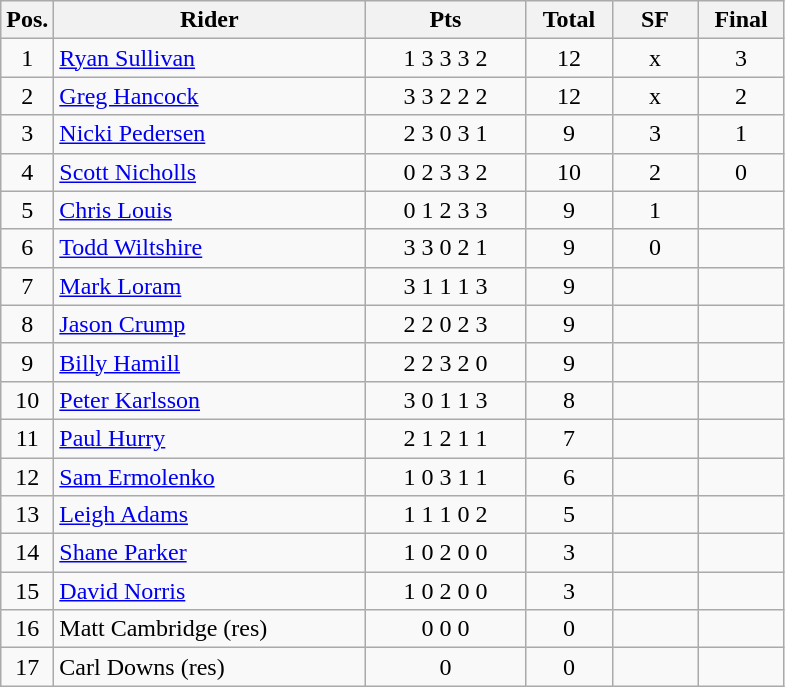<table class=wikitable>
<tr>
<th width=25px>Pos.</th>
<th width=200px>Rider</th>
<th width=100px>Pts</th>
<th width=50px>Total</th>
<th width=50px>SF</th>
<th width=50px>Final</th>
</tr>
<tr align=center >
<td>1</td>
<td align=left> <a href='#'>Ryan Sullivan</a></td>
<td>1	3	3	3	2</td>
<td>12</td>
<td>x</td>
<td>3</td>
</tr>
<tr align=center>
<td>2</td>
<td align=left> <a href='#'>Greg Hancock</a></td>
<td>3	3	2	2	2</td>
<td>12</td>
<td>x</td>
<td>2</td>
</tr>
<tr align=center>
<td>3</td>
<td align=left> <a href='#'>Nicki Pedersen</a></td>
<td>2	3	0	3	1</td>
<td>9</td>
<td>3</td>
<td>1</td>
</tr>
<tr align=center>
<td>4</td>
<td align=left> <a href='#'>Scott Nicholls</a></td>
<td>0	2	3	3	2</td>
<td>10</td>
<td>2</td>
<td>0</td>
</tr>
<tr align=center>
<td>5</td>
<td align=left> <a href='#'>Chris Louis</a></td>
<td>0	1	2	3	3</td>
<td>9</td>
<td>1</td>
<td></td>
</tr>
<tr align=center>
<td>6</td>
<td align=left> <a href='#'>Todd Wiltshire</a></td>
<td>3	3	0	2	1</td>
<td>9</td>
<td>0</td>
<td></td>
</tr>
<tr align=center>
<td>7</td>
<td align=left> <a href='#'>Mark Loram</a></td>
<td>3	1	1	1	3</td>
<td>9</td>
<td></td>
<td></td>
</tr>
<tr align=center>
<td>8</td>
<td align=left> <a href='#'>Jason Crump</a></td>
<td>2	2	0	2	3</td>
<td>9</td>
<td></td>
<td></td>
</tr>
<tr align=center>
<td>9</td>
<td align=left> <a href='#'>Billy Hamill</a></td>
<td>2	2	3	2	0</td>
<td>9</td>
<td></td>
<td></td>
</tr>
<tr align=center>
<td>10</td>
<td align=left> <a href='#'>Peter Karlsson</a></td>
<td>3	0	1	1	3</td>
<td>8</td>
<td></td>
<td></td>
</tr>
<tr align=center>
<td>11</td>
<td align=left> <a href='#'>Paul Hurry</a></td>
<td>2	1	2	1	1</td>
<td>7</td>
<td></td>
<td></td>
</tr>
<tr align=center>
<td>12</td>
<td align=left> <a href='#'>Sam Ermolenko</a></td>
<td>1	0	3	1	1</td>
<td>6</td>
<td></td>
<td></td>
</tr>
<tr align=center>
<td>13</td>
<td align=left> <a href='#'>Leigh Adams</a></td>
<td>1	1	1	0	2</td>
<td>5</td>
<td></td>
<td></td>
</tr>
<tr align=center>
<td>14</td>
<td align=left> <a href='#'>Shane Parker</a></td>
<td>1	0	2	0	0</td>
<td>3</td>
<td></td>
<td></td>
</tr>
<tr align=center>
<td>15</td>
<td align=left> <a href='#'>David Norris</a></td>
<td>1	0	2	0	0</td>
<td>3</td>
<td></td>
<td></td>
</tr>
<tr align=center>
<td>16</td>
<td align=left> Matt Cambridge (res)</td>
<td>0	0	0</td>
<td>0</td>
<td></td>
<td></td>
</tr>
<tr align=center>
<td>17</td>
<td align=left> Carl Downs (res)</td>
<td>0</td>
<td>0</td>
<td></td>
<td></td>
</tr>
</table>
